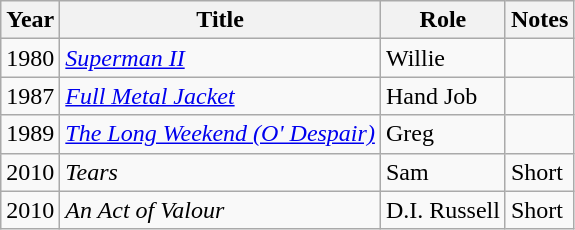<table class="wikitable">
<tr>
<th>Year</th>
<th>Title</th>
<th>Role</th>
<th>Notes</th>
</tr>
<tr>
<td>1980</td>
<td><em><a href='#'>Superman II</a></em></td>
<td>Willie</td>
<td></td>
</tr>
<tr>
<td>1987</td>
<td><em><a href='#'>Full Metal Jacket</a></em></td>
<td>Hand Job</td>
<td></td>
</tr>
<tr>
<td>1989</td>
<td><em><a href='#'>The Long Weekend (O' Despair)</a></em></td>
<td>Greg</td>
<td></td>
</tr>
<tr>
<td>2010</td>
<td><em>Tears</em></td>
<td>Sam</td>
<td>Short</td>
</tr>
<tr>
<td>2010</td>
<td><em>An Act of Valour</em></td>
<td>D.I. Russell</td>
<td>Short</td>
</tr>
</table>
